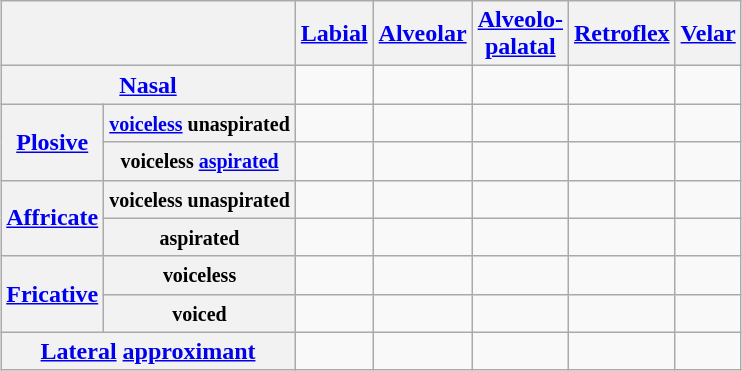<table class="wikitable" style="text-align:center; margin:1em auto 1em auto">
<tr>
<th colspan=2> </th>
<th><a href='#'>Labial</a></th>
<th><a href='#'>Alveolar</a></th>
<th><a href='#'>Alveolo-<br>palatal</a></th>
<th><a href='#'>Retroflex</a></th>
<th><a href='#'>Velar</a></th>
</tr>
<tr>
<th colspan=2><a href='#'>Nasal</a></th>
<td></td>
<td></td>
<td></td>
<td></td>
<td></td>
</tr>
<tr>
<th rowspan=2><a href='#'>Plosive</a></th>
<th><small><a href='#'>voiceless</a> unaspirated</small></th>
<td></td>
<td></td>
<td> </td>
<td> </td>
<td></td>
</tr>
<tr>
<th><small>voiceless <a href='#'>aspirated</a></small></th>
<td></td>
<td></td>
<td> </td>
<td> </td>
<td></td>
</tr>
<tr>
<th rowspan=2><a href='#'>Affricate</a></th>
<th><small>voiceless unaspirated</small></th>
<td> </td>
<td></td>
<td></td>
<td></td>
<td> </td>
</tr>
<tr>
<th><small>aspirated</small></th>
<td> </td>
<td></td>
<td></td>
<td></td>
<td> </td>
</tr>
<tr>
<th rowspan=2><a href='#'>Fricative</a></th>
<th><small> voiceless</small></th>
<td></td>
<td></td>
<td></td>
<td></td>
<td></td>
</tr>
<tr>
<th><small>voiced</small></th>
<td> </td>
<td></td>
<td> </td>
<td></td>
<td> </td>
</tr>
<tr>
<th colspan=2><a href='#'>Lateral</a> <a href='#'>approximant</a></th>
<td> </td>
<td></td>
<td> </td>
<td> </td>
<td></td>
</tr>
</table>
